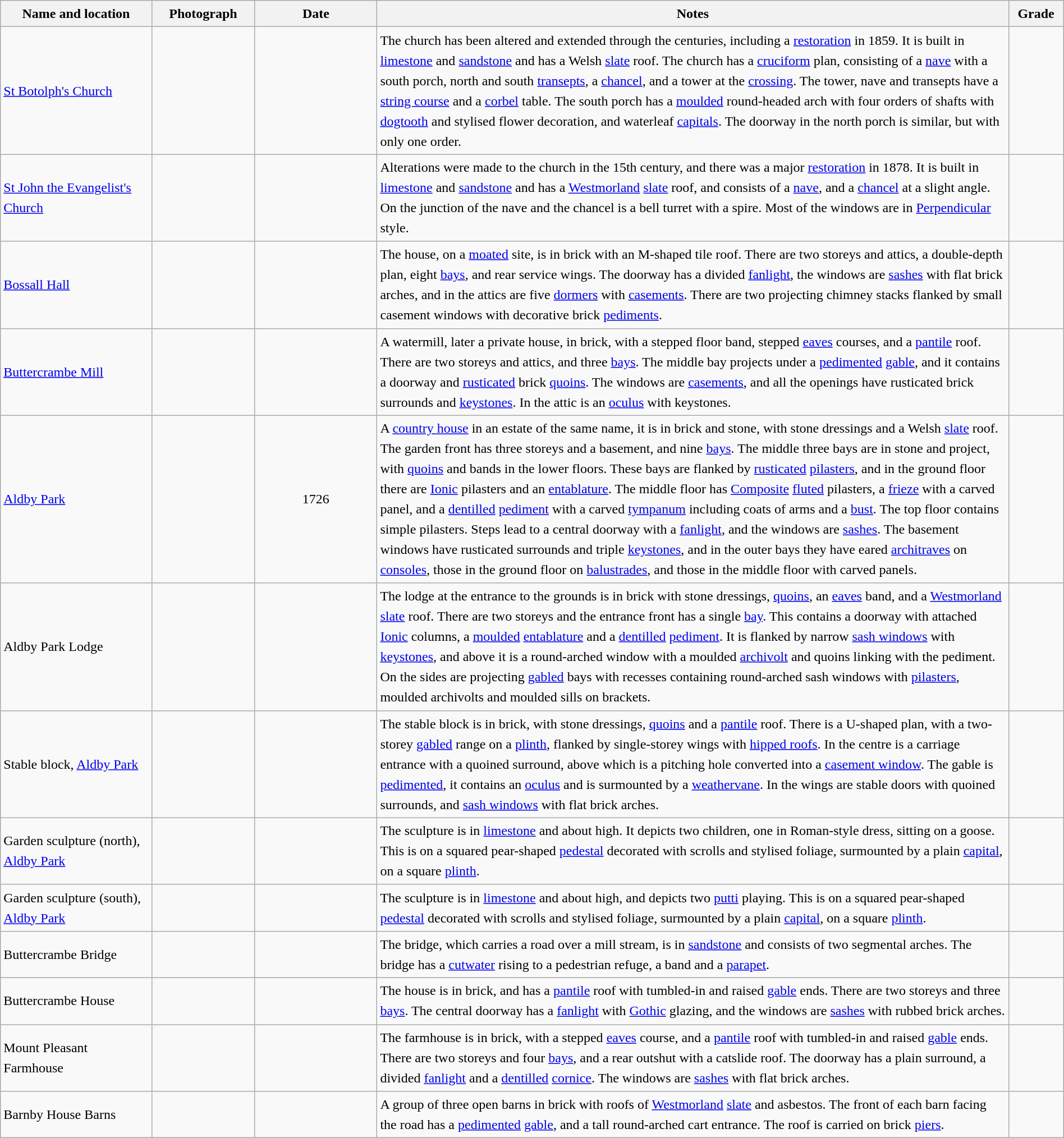<table class="wikitable sortable plainrowheaders" style="width:100%; border:0px; text-align:left; line-height:150%">
<tr>
<th scope="col"  style="width:150px">Name and location</th>
<th scope="col"  style="width:100px" class="unsortable">Photograph</th>
<th scope="col"  style="width:120px">Date</th>
<th scope="col"  style="width:650px" class="unsortable">Notes</th>
<th scope="col"  style="width:50px">Grade</th>
</tr>
<tr>
<td><a href='#'>St Botolph's Church</a><br><small></small></td>
<td></td>
<td align="center"></td>
<td>The church has been altered and extended through the centuries, including a <a href='#'>restoration</a> in 1859.  It is built in <a href='#'>limestone</a> and <a href='#'>sandstone</a> and has a Welsh <a href='#'>slate</a> roof.  The church has a <a href='#'>cruciform</a> plan, consisting of a <a href='#'>nave</a> with a south porch, north and south <a href='#'>transepts</a>, a <a href='#'>chancel</a>, and a tower at the <a href='#'>crossing</a>.  The tower, nave and transepts have a <a href='#'>string course</a> and a <a href='#'>corbel</a> table.  The south porch has a <a href='#'>moulded</a> round-headed arch with four orders of shafts with <a href='#'>dogtooth</a> and stylised flower decoration, and waterleaf <a href='#'>capitals</a>.  The doorway in the north porch is similar, but with only one order.</td>
<td align="center" ></td>
</tr>
<tr>
<td><a href='#'>St John the Evangelist's Church</a><br><small></small></td>
<td></td>
<td align="center"></td>
<td>Alterations were made to the church in the 15th century, and there was a major <a href='#'>restoration</a> in 1878.  It is built in <a href='#'>limestone</a> and <a href='#'>sandstone</a> and has a <a href='#'>Westmorland</a> <a href='#'>slate</a> roof, and consists of a <a href='#'>nave</a>, and a <a href='#'>chancel</a> at a slight angle.  On the junction of the nave and the chancel is a bell turret with a spire.  Most of the windows are in <a href='#'>Perpendicular</a> style.</td>
<td align="center" ></td>
</tr>
<tr>
<td><a href='#'>Bossall Hall</a><br><small></small></td>
<td></td>
<td align="center"></td>
<td>The house, on a <a href='#'>moated</a> site, is in brick with an M-shaped tile roof.  There are two storeys and attics, a double-depth plan, eight <a href='#'>bays</a>, and rear service wings.  The doorway has a divided <a href='#'>fanlight</a>, the windows are <a href='#'>sashes</a> with flat brick arches, and in the attics are five <a href='#'>dormers</a> with <a href='#'>casements</a>.  There are two projecting chimney stacks flanked by small casement windows with decorative brick <a href='#'>pediments</a>.</td>
<td align="center" ></td>
</tr>
<tr>
<td><a href='#'>Buttercrambe Mill</a><br><small></small></td>
<td></td>
<td align="center"></td>
<td>A watermill, later a private house, in brick, with a stepped floor band, stepped <a href='#'>eaves</a> courses, and a <a href='#'>pantile</a> roof.  There are two storeys and attics, and three <a href='#'>bays</a>.  The middle bay projects under a <a href='#'>pedimented</a> <a href='#'>gable</a>, and it contains a doorway and <a href='#'>rusticated</a> brick <a href='#'>quoins</a>.  The windows are <a href='#'>casements</a>, and all the openings have rusticated brick surrounds and <a href='#'>keystones</a>.  In the attic is an <a href='#'>oculus</a> with keystones.</td>
<td align="center" ></td>
</tr>
<tr>
<td><a href='#'>Aldby Park</a><br><small></small></td>
<td></td>
<td align="center">1726</td>
<td>A <a href='#'>country house</a> in an estate of the same name, it is in brick and stone, with stone dressings and a Welsh <a href='#'>slate</a> roof.  The garden front has three storeys and a basement, and nine <a href='#'>bays</a>.  The middle three bays are in stone and project, with <a href='#'>quoins</a> and bands in the lower floors.  These bays are flanked by <a href='#'>rusticated</a> <a href='#'>pilasters</a>, and in the ground floor there are <a href='#'>Ionic</a> pilasters and an <a href='#'>entablature</a>.  The middle floor has <a href='#'>Composite</a> <a href='#'>fluted</a> pilasters, a <a href='#'>frieze</a> with a carved panel, and a <a href='#'>dentilled</a> <a href='#'>pediment</a> with a carved <a href='#'>tympanum</a> including coats of arms and a <a href='#'>bust</a>.   The top floor contains simple pilasters.  Steps lead to a central doorway with a <a href='#'>fanlight</a>, and the windows are <a href='#'>sashes</a>.  The basement windows have rusticated surrounds and triple <a href='#'>keystones</a>, and in the outer bays they have eared <a href='#'>architraves</a> on <a href='#'>consoles</a>, those in the ground floor on <a href='#'>balustrades</a>, and those in the middle floor with carved panels.</td>
<td align="center" ></td>
</tr>
<tr>
<td>Aldby Park Lodge<br><small></small></td>
<td></td>
<td align="center"></td>
<td>The lodge at the entrance to the grounds is in brick with stone dressings, <a href='#'>quoins</a>, an <a href='#'>eaves</a> band, and a <a href='#'>Westmorland</a> <a href='#'>slate</a> roof.  There are two storeys and the entrance front has a single <a href='#'>bay</a>.  This contains a doorway with attached <a href='#'>Ionic</a> columns, a <a href='#'>moulded</a> <a href='#'>entablature</a> and a <a href='#'>dentilled</a> <a href='#'>pediment</a>.  It is flanked by narrow <a href='#'>sash windows</a> with <a href='#'>keystones</a>, and above it is a round-arched window with a moulded <a href='#'>archivolt</a> and quoins linking with the pediment.  On the sides are projecting <a href='#'>gabled</a> bays with recesses containing round-arched sash windows with <a href='#'>pilasters</a>, moulded archivolts and moulded sills on brackets.</td>
<td align="center" ></td>
</tr>
<tr>
<td>Stable block, <a href='#'>Aldby Park</a><br><small></small></td>
<td></td>
<td align="center"></td>
<td>The stable block is in brick, with stone dressings, <a href='#'>quoins</a> and a <a href='#'>pantile</a> roof.  There is a U-shaped plan, with a two-storey <a href='#'>gabled</a> range on a <a href='#'>plinth</a>, flanked by single-storey wings with <a href='#'>hipped roofs</a>.  In the centre is a carriage entrance with a quoined surround, above which is a pitching hole converted into a <a href='#'>casement window</a>.  The gable is <a href='#'>pedimented</a>, it contains an <a href='#'>oculus</a> and is surmounted by a <a href='#'>weathervane</a>.  In the wings are stable doors with quoined surrounds, and <a href='#'>sash windows</a> with flat brick arches.</td>
<td align="center" ></td>
</tr>
<tr>
<td>Garden sculpture (north), <a href='#'>Aldby Park</a><br><small></small></td>
<td></td>
<td align="center"></td>
<td>The sculpture is in <a href='#'>limestone</a> and about  high.  It depicts two children, one in Roman-style dress, sitting on a goose.  This is on a squared pear-shaped <a href='#'>pedestal</a> decorated with scrolls and stylised foliage, surmounted by a plain <a href='#'>capital</a>, on a square <a href='#'>plinth</a>.</td>
<td align="center" ></td>
</tr>
<tr>
<td>Garden sculpture (south), <a href='#'>Aldby Park</a><br><small></small></td>
<td></td>
<td align="center"></td>
<td>The sculpture is in <a href='#'>limestone</a> and about  high, and depicts two <a href='#'>putti</a> playing.  This is on a squared pear-shaped <a href='#'>pedestal</a> decorated with scrolls and stylised foliage, surmounted by a plain <a href='#'>capital</a>, on a square <a href='#'>plinth</a>.</td>
<td align="center" ></td>
</tr>
<tr>
<td>Buttercrambe Bridge<br><small></small></td>
<td></td>
<td align="center"></td>
<td>The bridge, which carries a road over a mill stream, is in <a href='#'>sandstone</a> and consists of two segmental arches.  The bridge has a <a href='#'>cutwater</a> rising to a pedestrian refuge, a band and a <a href='#'>parapet</a>.</td>
<td align="center" ></td>
</tr>
<tr>
<td>Buttercrambe House<br><small></small></td>
<td></td>
<td align="center"></td>
<td>The house is in brick, and has a <a href='#'>pantile</a> roof with tumbled-in and raised <a href='#'>gable</a> ends.  There are two storeys and three <a href='#'>bays</a>.  The central doorway has a <a href='#'>fanlight</a> with <a href='#'>Gothic</a> glazing, and the windows are <a href='#'>sashes</a> with rubbed brick arches.</td>
<td align="center" ></td>
</tr>
<tr>
<td>Mount Pleasant Farmhouse<br><small></small></td>
<td></td>
<td align="center"></td>
<td>The farmhouse is in brick, with a stepped <a href='#'>eaves</a> course, and a <a href='#'>pantile</a> roof with tumbled-in and raised <a href='#'>gable</a> ends.  There are two storeys and four <a href='#'>bays</a>, and a rear outshut with a catslide roof.  The doorway has a plain surround, a divided <a href='#'>fanlight</a> and a <a href='#'>dentilled</a> <a href='#'>cornice</a>.  The windows are <a href='#'>sashes</a> with flat brick arches.</td>
<td align="center" ></td>
</tr>
<tr>
<td>Barnby House Barns<br><small></small></td>
<td></td>
<td align="center"></td>
<td>A group of three open barns in brick with roofs of <a href='#'>Westmorland</a> <a href='#'>slate</a> and asbestos.  The front of each barn facing the road has a <a href='#'>pedimented</a> <a href='#'>gable</a>, and a tall round-arched cart entrance.  The roof is carried on brick <a href='#'>piers</a>.</td>
<td align="center" ></td>
</tr>
<tr>
</tr>
</table>
